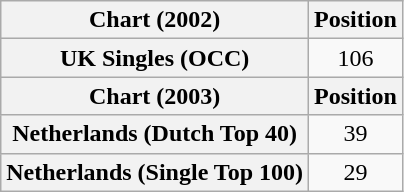<table class="wikitable plainrowheaders" style="text-align:center">
<tr>
<th>Chart (2002)</th>
<th>Position</th>
</tr>
<tr>
<th scope="row">UK Singles (OCC)</th>
<td>106</td>
</tr>
<tr>
<th scope="col">Chart (2003)</th>
<th scope="col">Position</th>
</tr>
<tr>
<th scope="row">Netherlands (Dutch Top 40)</th>
<td>39</td>
</tr>
<tr>
<th scope="row">Netherlands (Single Top 100)</th>
<td>29</td>
</tr>
</table>
